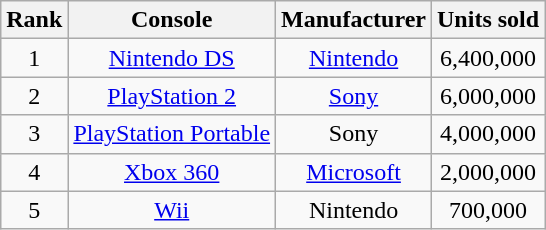<table class="wikitable sortable" style="text-align:center">
<tr>
<th>Rank</th>
<th>Console</th>
<th>Manufacturer</th>
<th>Units sold</th>
</tr>
<tr>
<td>1</td>
<td><a href='#'>Nintendo DS</a></td>
<td><a href='#'>Nintendo</a></td>
<td>6,400,000</td>
</tr>
<tr>
<td>2</td>
<td><a href='#'>PlayStation 2</a></td>
<td><a href='#'>Sony</a></td>
<td>6,000,000</td>
</tr>
<tr>
<td>3</td>
<td><a href='#'>PlayStation Portable</a></td>
<td>Sony</td>
<td>4,000,000</td>
</tr>
<tr>
<td>4</td>
<td><a href='#'>Xbox 360</a></td>
<td><a href='#'>Microsoft</a></td>
<td>2,000,000</td>
</tr>
<tr>
<td>5</td>
<td><a href='#'>Wii</a></td>
<td>Nintendo</td>
<td>700,000</td>
</tr>
</table>
